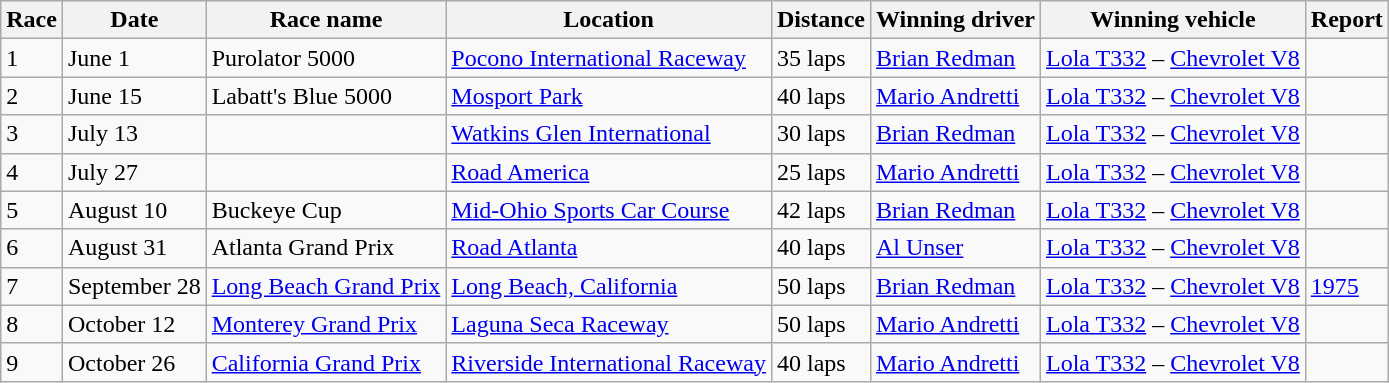<table class="wikitable" border="1">
<tr>
<th>Race</th>
<th>Date</th>
<th>Race name</th>
<th>Location</th>
<th>Distance</th>
<th>Winning driver</th>
<th>Winning vehicle</th>
<th>Report</th>
</tr>
<tr>
<td>1</td>
<td>June 1</td>
<td>Purolator 5000</td>
<td><a href='#'>Pocono International Raceway</a></td>
<td>35 laps</td>
<td> <a href='#'>Brian Redman</a></td>
<td><a href='#'>Lola T332</a> – <a href='#'>Chevrolet V8</a></td>
<td></td>
</tr>
<tr>
<td>2</td>
<td>June 15</td>
<td>Labatt's Blue 5000</td>
<td><a href='#'>Mosport Park</a></td>
<td>40 laps</td>
<td> <a href='#'>Mario Andretti</a></td>
<td><a href='#'>Lola T332</a> – <a href='#'>Chevrolet V8</a></td>
<td></td>
</tr>
<tr>
<td>3</td>
<td>July 13</td>
<td></td>
<td><a href='#'>Watkins Glen International</a></td>
<td>30 laps</td>
<td> <a href='#'>Brian Redman</a></td>
<td><a href='#'>Lola T332</a> – <a href='#'>Chevrolet V8</a></td>
<td></td>
</tr>
<tr>
<td>4</td>
<td>July 27</td>
<td></td>
<td><a href='#'>Road America</a></td>
<td>25 laps</td>
<td> <a href='#'>Mario Andretti</a></td>
<td><a href='#'>Lola T332</a> – <a href='#'>Chevrolet V8</a></td>
<td></td>
</tr>
<tr>
<td>5</td>
<td>August 10</td>
<td>Buckeye Cup</td>
<td><a href='#'>Mid-Ohio Sports Car Course</a></td>
<td>42 laps</td>
<td> <a href='#'>Brian Redman</a></td>
<td><a href='#'>Lola T332</a> – <a href='#'>Chevrolet V8</a></td>
<td></td>
</tr>
<tr>
<td>6</td>
<td>August 31</td>
<td>Atlanta Grand Prix</td>
<td><a href='#'>Road Atlanta</a></td>
<td>40 laps</td>
<td> <a href='#'>Al Unser</a></td>
<td><a href='#'>Lola T332</a> – <a href='#'>Chevrolet V8</a></td>
<td></td>
</tr>
<tr>
<td>7</td>
<td>September 28</td>
<td><a href='#'>Long Beach Grand Prix</a></td>
<td><a href='#'>Long Beach, California</a></td>
<td>50 laps</td>
<td> <a href='#'>Brian Redman</a></td>
<td><a href='#'>Lola T332</a> – <a href='#'>Chevrolet V8</a></td>
<td><a href='#'>1975</a></td>
</tr>
<tr>
<td>8</td>
<td>October 12</td>
<td><a href='#'>Monterey Grand Prix</a></td>
<td><a href='#'>Laguna Seca Raceway</a></td>
<td>50 laps</td>
<td> <a href='#'>Mario Andretti</a></td>
<td><a href='#'>Lola T332</a> – <a href='#'>Chevrolet V8</a></td>
<td></td>
</tr>
<tr>
<td>9</td>
<td>October 26</td>
<td><a href='#'>California Grand Prix</a></td>
<td><a href='#'>Riverside International Raceway</a></td>
<td>40 laps</td>
<td> <a href='#'>Mario Andretti</a></td>
<td><a href='#'>Lola T332</a> – <a href='#'>Chevrolet V8</a></td>
<td></td>
</tr>
</table>
